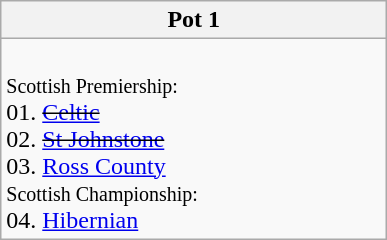<table class="wikitable">
<tr>
<th width="250px">Pot 1</th>
</tr>
<tr>
<td valign=top><br><small>Scottish Premiership:</small><br>
01. <del><a href='#'>Celtic</a></del><br>
02. <del><a href='#'>St Johnstone</a></del><br>
03. <a href='#'>Ross County</a><br><small>Scottish Championship:</small><br>
04. <a href='#'>Hibernian</a></td>
</tr>
</table>
